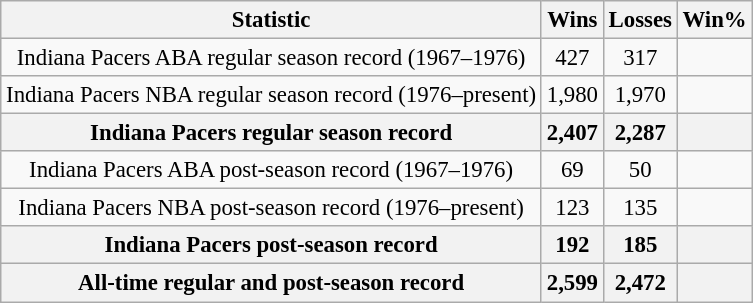<table class="wikitable" style="text-align:center; font-size:95%">
<tr>
<th>Statistic</th>
<th>Wins</th>
<th>Losses</th>
<th>Win%</th>
</tr>
<tr>
<td>Indiana Pacers ABA regular season record (1967–1976)</td>
<td>427</td>
<td>317</td>
<td></td>
</tr>
<tr>
<td>Indiana Pacers NBA regular season record (1976–present)</td>
<td>1,980</td>
<td>1,970</td>
<td></td>
</tr>
<tr>
<th><strong>Indiana Pacers regular season record</strong></th>
<th><strong>2,407</strong></th>
<th><strong>2,287</strong></th>
<th><strong></strong></th>
</tr>
<tr>
<td>Indiana Pacers ABA post-season record (1967–1976)</td>
<td>69</td>
<td>50</td>
<td></td>
</tr>
<tr>
<td>Indiana Pacers NBA post-season record (1976–present)</td>
<td>123</td>
<td>135</td>
<td></td>
</tr>
<tr>
<th><strong>Indiana Pacers post-season record</strong></th>
<th><strong>192</strong></th>
<th><strong>185</strong></th>
<th><strong></strong></th>
</tr>
<tr>
<th><strong>All-time regular and post-season record</strong></th>
<th><strong>2,599</strong></th>
<th><strong>2,472</strong></th>
<th><strong></strong></th>
</tr>
</table>
